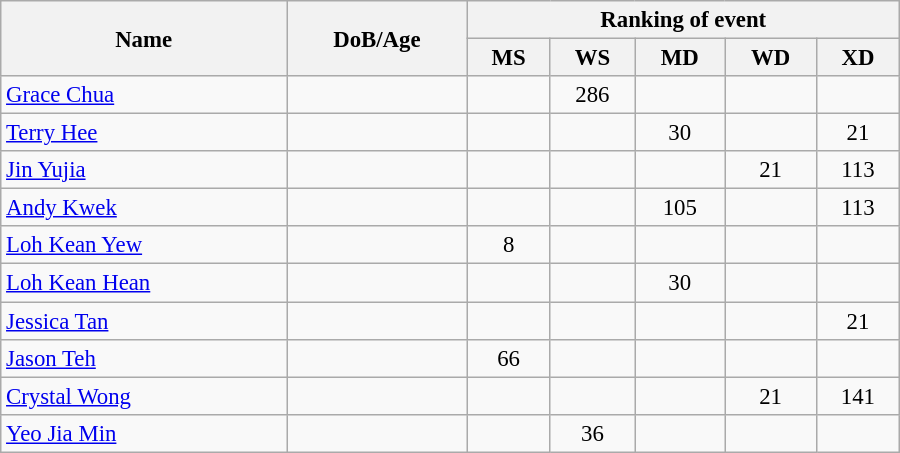<table class="wikitable"  style="width:600px; font-size:95%; text-align:center">
<tr>
<th align="left" rowspan="2">Name</th>
<th align="left" rowspan="2">DoB/Age</th>
<th align="center" colspan="5">Ranking of event</th>
</tr>
<tr>
<th align="left">MS</th>
<th align="left">WS</th>
<th align="left">MD</th>
<th align="left">WD</th>
<th align="left">XD</th>
</tr>
<tr>
<td align="left"><a href='#'>Grace Chua</a></td>
<td align="left"></td>
<td></td>
<td>286</td>
<td></td>
<td></td>
<td></td>
</tr>
<tr>
<td align="left"><a href='#'>Terry Hee</a></td>
<td align="left"></td>
<td></td>
<td></td>
<td>30</td>
<td></td>
<td>21</td>
</tr>
<tr>
<td align="left"><a href='#'>Jin Yujia</a></td>
<td align="left"></td>
<td></td>
<td></td>
<td></td>
<td>21</td>
<td>113</td>
</tr>
<tr>
<td align="left"><a href='#'>Andy Kwek</a></td>
<td align="left"></td>
<td></td>
<td></td>
<td>105</td>
<td></td>
<td>113</td>
</tr>
<tr>
<td align="left"><a href='#'>Loh Kean Yew</a></td>
<td align="left"></td>
<td>8</td>
<td></td>
<td></td>
<td></td>
<td></td>
</tr>
<tr>
<td align="left"><a href='#'>Loh Kean Hean</a></td>
<td align="left"></td>
<td></td>
<td></td>
<td>30</td>
<td></td>
<td></td>
</tr>
<tr>
<td align="left"><a href='#'>Jessica Tan</a></td>
<td align="left"></td>
<td></td>
<td></td>
<td></td>
<td></td>
<td>21</td>
</tr>
<tr>
<td align="left"><a href='#'>Jason Teh</a></td>
<td align="left"></td>
<td>66</td>
<td></td>
<td></td>
<td></td>
<td></td>
</tr>
<tr>
<td align="left"><a href='#'>Crystal Wong</a></td>
<td align="left"></td>
<td></td>
<td></td>
<td></td>
<td>21</td>
<td>141</td>
</tr>
<tr>
<td align="left"><a href='#'>Yeo Jia Min</a></td>
<td align="left"></td>
<td></td>
<td>36</td>
<td></td>
<td></td>
<td></td>
</tr>
</table>
